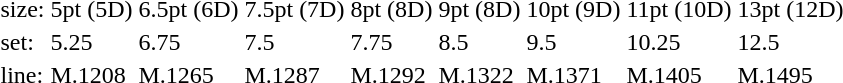<table style="margin-left:40px;">
<tr>
<td>size:</td>
<td>5pt (5D)</td>
<td>6.5pt (6D)</td>
<td>7.5pt (7D)</td>
<td>8pt (8D)</td>
<td>9pt (8D)</td>
<td>10pt (9D)</td>
<td>11pt (10D)</td>
<td>13pt (12D)</td>
</tr>
<tr>
<td>set:</td>
<td>5.25</td>
<td>6.75</td>
<td>7.5</td>
<td>7.75</td>
<td>8.5</td>
<td>9.5</td>
<td>10.25</td>
<td>12.5</td>
</tr>
<tr>
<td>line:</td>
<td>M.1208</td>
<td>M.1265</td>
<td>M.1287</td>
<td>M.1292</td>
<td>M.1322</td>
<td>M.1371</td>
<td>M.1405</td>
<td>M.1495</td>
</tr>
</table>
